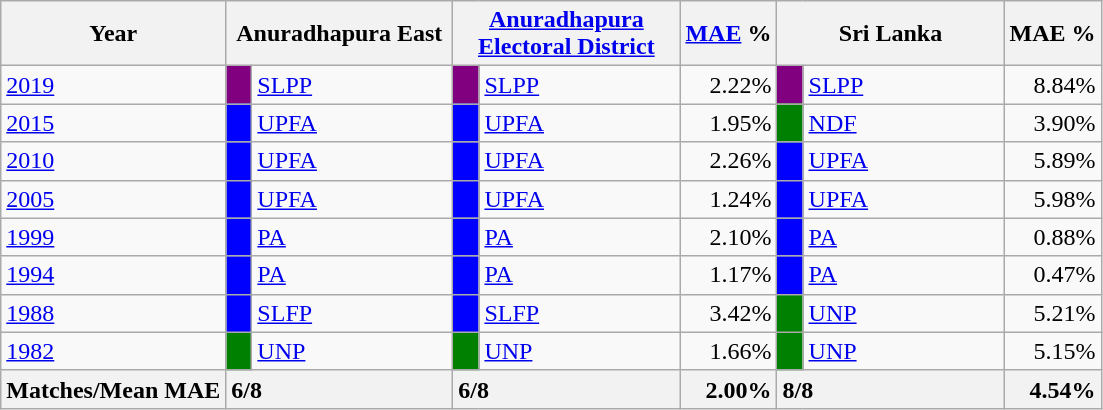<table class="wikitable">
<tr>
<th>Year</th>
<th colspan="2" width="144px">Anuradhapura East</th>
<th colspan="2" width="144px"><a href='#'>Anuradhapura Electoral District</a></th>
<th><a href='#'>MAE</a> %</th>
<th colspan="2" width="144px">Sri Lanka</th>
<th>MAE %</th>
</tr>
<tr>
<td><a href='#'>2019</a></td>
<td style="background-color:purple;" width="10px"></td>
<td style="text-align:left;"><a href='#'>SLPP</a></td>
<td style="background-color:purple;" width="10px"></td>
<td style="text-align:left;"><a href='#'>SLPP</a></td>
<td style="text-align:right;">2.22%</td>
<td style="background-color:purple;" width="10px"></td>
<td style="text-align:left;"><a href='#'>SLPP</a></td>
<td style="text-align:right;">8.84%</td>
</tr>
<tr>
<td><a href='#'>2015</a></td>
<td style="background-color:blue;" width="10px"></td>
<td style="text-align:left;"><a href='#'>UPFA</a></td>
<td style="background-color:blue;" width="10px"></td>
<td style="text-align:left;"><a href='#'>UPFA</a></td>
<td style="text-align:right;">1.95%</td>
<td style="background-color:green;" width="10px"></td>
<td style="text-align:left;"><a href='#'>NDF</a></td>
<td style="text-align:right;">3.90%</td>
</tr>
<tr>
<td><a href='#'>2010</a></td>
<td style="background-color:blue;" width="10px"></td>
<td style="text-align:left;"><a href='#'>UPFA</a></td>
<td style="background-color:blue;" width="10px"></td>
<td style="text-align:left;"><a href='#'>UPFA</a></td>
<td style="text-align:right;">2.26%</td>
<td style="background-color:blue;" width="10px"></td>
<td style="text-align:left;"><a href='#'>UPFA</a></td>
<td style="text-align:right;">5.89%</td>
</tr>
<tr>
<td><a href='#'>2005</a></td>
<td style="background-color:blue;" width="10px"></td>
<td style="text-align:left;"><a href='#'>UPFA</a></td>
<td style="background-color:blue;" width="10px"></td>
<td style="text-align:left;"><a href='#'>UPFA</a></td>
<td style="text-align:right;">1.24%</td>
<td style="background-color:blue;" width="10px"></td>
<td style="text-align:left;"><a href='#'>UPFA</a></td>
<td style="text-align:right;">5.98%</td>
</tr>
<tr>
<td><a href='#'>1999</a></td>
<td style="background-color:blue;" width="10px"></td>
<td style="text-align:left;"><a href='#'>PA</a></td>
<td style="background-color:blue;" width="10px"></td>
<td style="text-align:left;"><a href='#'>PA</a></td>
<td style="text-align:right;">2.10%</td>
<td style="background-color:blue;" width="10px"></td>
<td style="text-align:left;"><a href='#'>PA</a></td>
<td style="text-align:right;">0.88%</td>
</tr>
<tr>
<td><a href='#'>1994</a></td>
<td style="background-color:blue;" width="10px"></td>
<td style="text-align:left;"><a href='#'>PA</a></td>
<td style="background-color:blue;" width="10px"></td>
<td style="text-align:left;"><a href='#'>PA</a></td>
<td style="text-align:right;">1.17%</td>
<td style="background-color:blue;" width="10px"></td>
<td style="text-align:left;"><a href='#'>PA</a></td>
<td style="text-align:right;">0.47%</td>
</tr>
<tr>
<td><a href='#'>1988</a></td>
<td style="background-color:blue;" width="10px"></td>
<td style="text-align:left;"><a href='#'>SLFP</a></td>
<td style="background-color:blue;" width="10px"></td>
<td style="text-align:left;"><a href='#'>SLFP</a></td>
<td style="text-align:right;">3.42%</td>
<td style="background-color:green;" width="10px"></td>
<td style="text-align:left;"><a href='#'>UNP</a></td>
<td style="text-align:right;">5.21%</td>
</tr>
<tr>
<td><a href='#'>1982</a></td>
<td style="background-color:green;" width="10px"></td>
<td style="text-align:left;"><a href='#'>UNP</a></td>
<td style="background-color:green;" width="10px"></td>
<td style="text-align:left;"><a href='#'>UNP</a></td>
<td style="text-align:right;">1.66%</td>
<td style="background-color:green;" width="10px"></td>
<td style="text-align:left;"><a href='#'>UNP</a></td>
<td style="text-align:right;">5.15%</td>
</tr>
<tr>
<th>Matches/Mean MAE</th>
<th style="text-align:left;"colspan="2" width="144px">6/8</th>
<th style="text-align:left;"colspan="2" width="144px">6/8</th>
<th style="text-align:right;">2.00%</th>
<th style="text-align:left;"colspan="2" width="144px">8/8</th>
<th style="text-align:right;">4.54%</th>
</tr>
</table>
